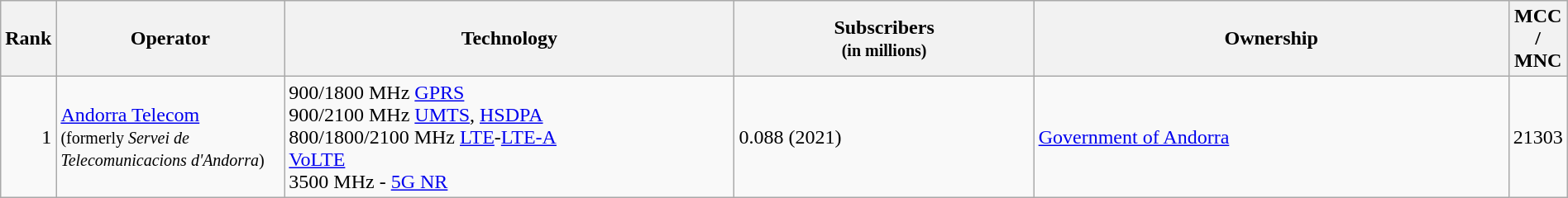<table class="wikitable" style="width:100%;">
<tr>
<th style="width:3%;">Rank</th>
<th style="width:15%;">Operator</th>
<th style="width:30%;">Technology</th>
<th style="width:20%;">Subscribers<br><small>(in millions)</small></th>
<th style="width:32%;">Ownership</th>
<th>MCC / MNC</th>
</tr>
<tr>
<td align=right>1</td>
<td><a href='#'>Andorra Telecom</a> <br> <small>(formerly <em>Servei de Telecomunicacions d'Andorra</em>)</small></td>
<td>900/1800 MHz <a href='#'>GPRS</a> <br>900/2100 MHz <a href='#'>UMTS</a>, <a href='#'>HSDPA</a> <br>800/1800/2100 MHz <a href='#'>LTE</a>-<a href='#'>LTE-A</a><br><a href='#'>VoLTE</a><br>3500 MHz - <a href='#'>5G NR</a></td>
<td>0.088 (2021)</td>
<td><a href='#'>Government of Andorra</a></td>
<td>21303</td>
</tr>
</table>
